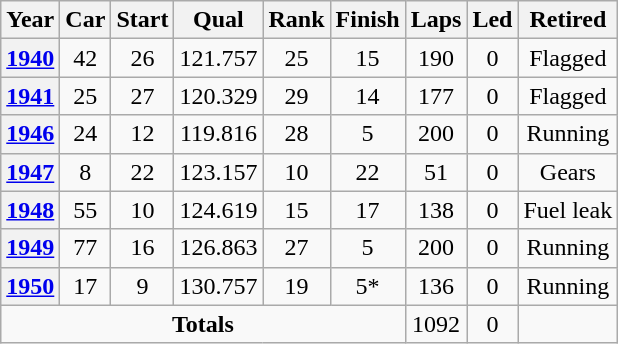<table class="wikitable" style="text-align:center">
<tr>
<th>Year</th>
<th>Car</th>
<th>Start</th>
<th>Qual</th>
<th>Rank</th>
<th>Finish</th>
<th>Laps</th>
<th>Led</th>
<th>Retired</th>
</tr>
<tr>
<th><a href='#'>1940</a></th>
<td>42</td>
<td>26</td>
<td>121.757</td>
<td>25</td>
<td>15</td>
<td>190</td>
<td>0</td>
<td>Flagged</td>
</tr>
<tr>
<th><a href='#'>1941</a></th>
<td>25</td>
<td>27</td>
<td>120.329</td>
<td>29</td>
<td>14</td>
<td>177</td>
<td>0</td>
<td>Flagged</td>
</tr>
<tr>
<th><a href='#'>1946</a></th>
<td>24</td>
<td>12</td>
<td>119.816</td>
<td>28</td>
<td>5</td>
<td>200</td>
<td>0</td>
<td>Running</td>
</tr>
<tr>
<th><a href='#'>1947</a></th>
<td>8</td>
<td>22</td>
<td>123.157</td>
<td>10</td>
<td>22</td>
<td>51</td>
<td>0</td>
<td>Gears</td>
</tr>
<tr>
<th><a href='#'>1948</a></th>
<td>55</td>
<td>10</td>
<td>124.619</td>
<td>15</td>
<td>17</td>
<td>138</td>
<td>0</td>
<td>Fuel leak</td>
</tr>
<tr>
<th><a href='#'>1949</a></th>
<td>77</td>
<td>16</td>
<td>126.863</td>
<td>27</td>
<td>5</td>
<td>200</td>
<td>0</td>
<td>Running</td>
</tr>
<tr>
<th><a href='#'>1950</a></th>
<td>17</td>
<td>9</td>
<td>130.757</td>
<td>19</td>
<td>5*</td>
<td>136</td>
<td>0</td>
<td>Running</td>
</tr>
<tr>
<td colspan=6><strong>Totals</strong></td>
<td>1092</td>
<td>0</td>
<td></td>
</tr>
</table>
